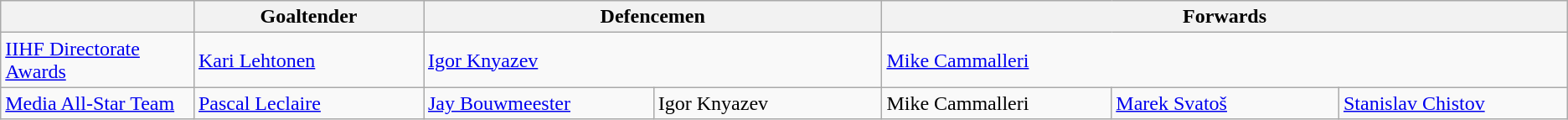<table class="wikitable">
<tr>
<th width=150></th>
<th width=180>Goaltender</th>
<th colspan=2>Defencemen</th>
<th colspan=3>Forwards</th>
</tr>
<tr>
<td><a href='#'>IIHF Directorate Awards</a></td>
<td> <a href='#'>Kari Lehtonen</a></td>
<td colspan=2> <a href='#'>Igor Knyazev</a></td>
<td colspan=3> <a href='#'>Mike Cammalleri</a></td>
</tr>
<tr>
<td><a href='#'>Media All-Star Team</a></td>
<td> <a href='#'>Pascal Leclaire</a></td>
<td width=180> <a href='#'>Jay Bouwmeester</a></td>
<td width=180> Igor Knyazev</td>
<td width=180> Mike Cammalleri</td>
<td width=180> <a href='#'>Marek Svatoš</a></td>
<td width=180> <a href='#'>Stanislav Chistov</a></td>
</tr>
</table>
